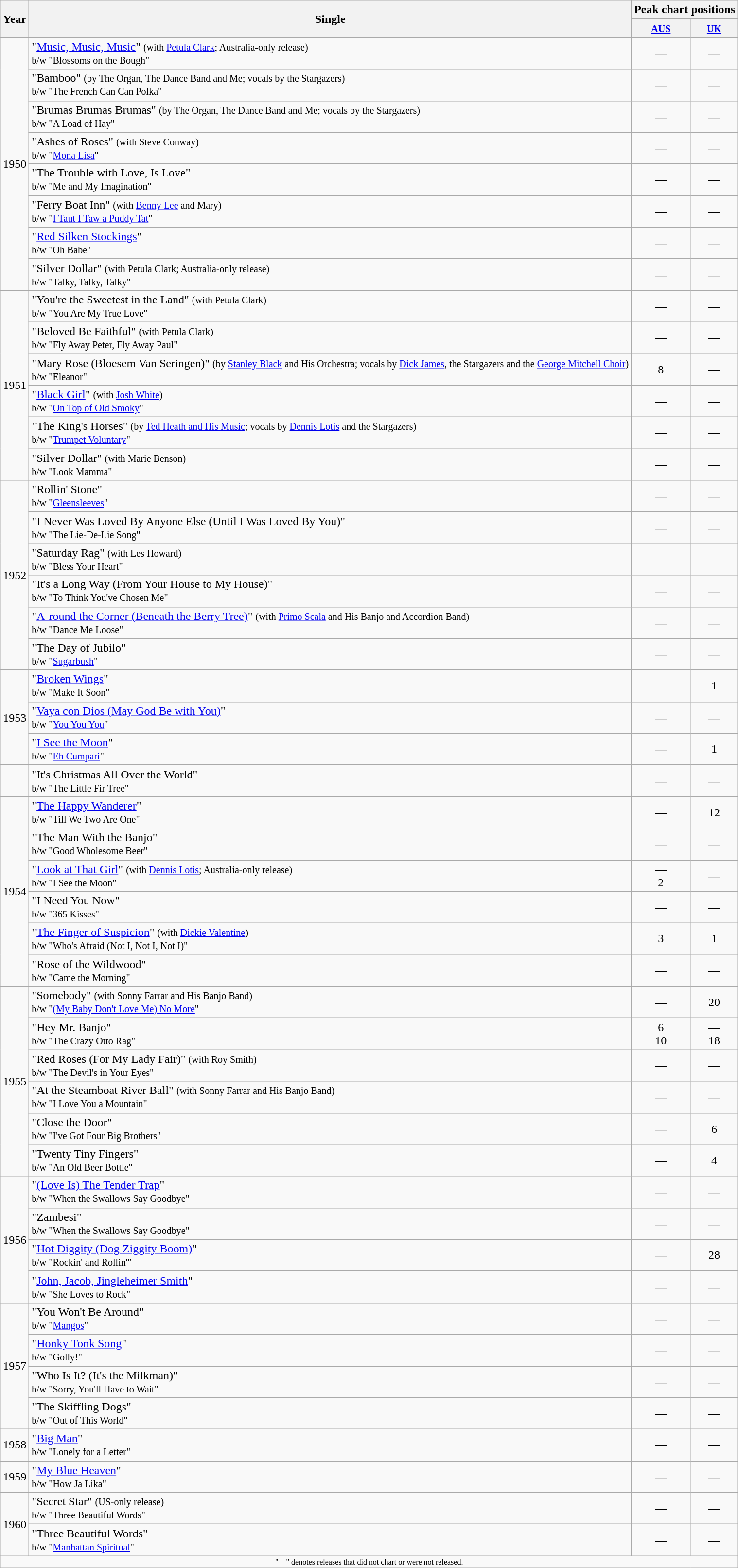<table class="wikitable" style="text-align:center">
<tr>
<th rowspan="2">Year</th>
<th rowspan="2">Single</th>
<th colspan="2">Peak chart positions</th>
</tr>
<tr>
<th><small><a href='#'>AUS</a></small></th>
<th><small><a href='#'>UK</a></small><br></th>
</tr>
<tr>
<td rowspan="8">1950</td>
<td align="left">"<a href='#'>Music, Music, Music</a>" <small>(with <a href='#'>Petula Clark</a>; Australia-only release)</small><br><small>b/w "Blossoms on the Bough"</small></td>
<td>—</td>
<td>—</td>
</tr>
<tr>
<td align="left">"Bamboo" <small>(by The Organ, The Dance Band and Me; vocals by the Stargazers)</small><br><small>b/w "The French Can Can Polka"</small></td>
<td>—</td>
<td>—</td>
</tr>
<tr>
<td align="left">"Brumas Brumas Brumas" <small>(by The Organ, The Dance Band and Me; vocals by the Stargazers)</small><br><small>b/w "A Load of Hay"</small></td>
<td>—</td>
<td>—</td>
</tr>
<tr>
<td align="left">"Ashes of Roses" <small>(with Steve Conway)</small><br><small>b/w "<a href='#'>Mona Lisa</a>"</small></td>
<td>—</td>
<td>—</td>
</tr>
<tr>
<td align="left">"The Trouble with Love, Is Love"<br><small>b/w "Me and My Imagination"</small></td>
<td>—</td>
<td>—</td>
</tr>
<tr>
<td align="left">"Ferry Boat Inn" <small>(with <a href='#'>Benny Lee</a> and Mary)</small><br><small>b/w "<a href='#'>I Taut I Taw a Puddy Tat</a>"</small></td>
<td>—</td>
<td>—</td>
</tr>
<tr>
<td align="left">"<a href='#'>Red Silken Stockings</a>"<br><small>b/w "Oh Babe"</small></td>
<td>—</td>
<td>—</td>
</tr>
<tr>
<td align="left">"Silver Dollar" <small>(with Petula Clark; Australia-only release)</small><br><small>b/w "Talky, Talky, Talky"</small></td>
<td>—</td>
<td>—</td>
</tr>
<tr>
<td rowspan="6">1951</td>
<td align="left">"You're the Sweetest in the Land" <small>(with Petula Clark)</small><br><small>b/w "You Are My True Love"</small></td>
<td>—</td>
<td>—</td>
</tr>
<tr>
<td align="left">"Beloved Be Faithful" <small>(with Petula Clark)</small><br><small>b/w "Fly Away Peter, Fly Away Paul"</small></td>
<td>—</td>
<td>—</td>
</tr>
<tr>
<td align="left">"Mary Rose (Bloesem Van Seringen)" <small>(by <a href='#'>Stanley Black</a> and His Orchestra; vocals by <a href='#'>Dick James</a>, the Stargazers and the <a href='#'>George Mitchell Choir</a>)</small><br><small>b/w "Eleanor"</small></td>
<td>8</td>
<td>—</td>
</tr>
<tr>
<td align="left">"<a href='#'>Black Girl</a>" <small>(with <a href='#'>Josh White</a>)</small><br><small>b/w "<a href='#'>On Top of Old Smoky</a>"</small></td>
<td>—</td>
<td>—</td>
</tr>
<tr>
<td align="left">"The King's Horses" <small>(by <a href='#'>Ted Heath and His Music</a>; vocals by <a href='#'>Dennis Lotis</a> and the Stargazers)</small><br><small>b/w "<a href='#'>Trumpet Voluntary</a>"</small></td>
<td>—</td>
<td>—</td>
</tr>
<tr>
<td align="left">"Silver Dollar" <small>(with Marie Benson)</small><br><small>b/w "Look Mamma"</small></td>
<td>—</td>
<td>—</td>
</tr>
<tr>
<td rowspan="6">1952</td>
<td align="left">"Rollin' Stone"<br><small>b/w "<a href='#'>Gleensleeves</a>"</small></td>
<td>—</td>
<td>—</td>
</tr>
<tr>
<td align="left">"I Never Was Loved By Anyone Else (Until I Was Loved By You)"<br><small>b/w "The Lie-De-Lie Song"</small></td>
<td>—</td>
<td>—</td>
</tr>
<tr>
<td align="left">"Saturday Rag" <small>(with Les Howard)</small><br><small>b/w "Bless Your Heart"</small></td>
<td></td>
<td></td>
</tr>
<tr>
<td align="left">"It's a Long Way (From Your House to My House)"<br><small>b/w "To Think You've Chosen Me"</small></td>
<td>—</td>
<td>—</td>
</tr>
<tr>
<td align="left">"<a href='#'>A-round the Corner (Beneath the Berry Tree)</a>" <small>(with <a href='#'>Primo Scala</a> and His Banjo and Accordion Band)</small><br><small>b/w "Dance Me Loose"</small></td>
<td>—</td>
<td>—</td>
</tr>
<tr>
<td align="left">"The Day of Jubilo"<br><small>b/w "<a href='#'>Sugarbush</a>"</small></td>
<td>—</td>
<td>—</td>
</tr>
<tr>
<td rowspan="3">1953</td>
<td align="left">"<a href='#'>Broken Wings</a>"<br><small>b/w "Make It Soon"</small></td>
<td>—</td>
<td>1</td>
</tr>
<tr>
<td align="left">"<a href='#'>Vaya con Dios (May God Be with You)</a>"<br><small>b/w "<a href='#'>You You You</a>"</small></td>
<td>—</td>
<td>—</td>
</tr>
<tr>
<td align="left">"<a href='#'>I See the Moon</a>"<br><small>b/w "<a href='#'>Eh Cumpari</a>"</small></td>
<td>—</td>
<td>1</td>
</tr>
<tr>
<td></td>
<td align="left">"It's Christmas All Over the World"<br><small>b/w "The Little Fir Tree"</small></td>
<td>—</td>
<td>—</td>
</tr>
<tr>
<td rowspan="6">1954</td>
<td align="left">"<a href='#'>The Happy Wanderer</a>"<br><small>b/w "Till We Two Are One"</small></td>
<td>—</td>
<td>12</td>
</tr>
<tr>
<td align="left">"The Man With the Banjo"<br><small>b/w "Good Wholesome Beer"</small></td>
<td>—</td>
<td>—</td>
</tr>
<tr>
<td align="left">"<a href='#'>Look at That Girl</a>" <small>(with <a href='#'>Dennis Lotis</a>; Australia-only release)</small><br><small>b/w "I See the Moon"</small></td>
<td>—<br>2</td>
<td>—</td>
</tr>
<tr>
<td align="left">"I Need You Now"<br><small>b/w "365 Kisses"</small></td>
<td>—</td>
<td>—</td>
</tr>
<tr>
<td align="left">"<a href='#'>The Finger of Suspicion</a>" <small>(with <a href='#'>Dickie Valentine</a>)</small><br><small>b/w "Who's Afraid (Not I, Not I, Not I)"</small></td>
<td>3</td>
<td>1</td>
</tr>
<tr>
<td align="left">"Rose of the Wildwood"<br><small>b/w "Came the Morning"</small></td>
<td>—</td>
<td>—</td>
</tr>
<tr>
<td rowspan="6">1955</td>
<td align="left">"Somebody" <small>(with Sonny Farrar and His Banjo Band)</small><br><small>b/w "<a href='#'>(My Baby Don't Love Me) No More</a>"</small></td>
<td>—</td>
<td>20</td>
</tr>
<tr>
<td align="left">"Hey Mr. Banjo"<br><small>b/w "The Crazy Otto Rag"</small></td>
<td>6<br>10</td>
<td>—<br>18</td>
</tr>
<tr>
<td align="left">"Red Roses (For My Lady Fair)" <small>(with Roy Smith)</small><br><small>b/w "The Devil's in Your Eyes"</small></td>
<td>—</td>
<td>—</td>
</tr>
<tr>
<td align="left">"At the Steamboat River Ball" <small>(with Sonny Farrar and His Banjo Band)</small><br><small>b/w "I Love You a Mountain"</small></td>
<td>—</td>
<td>—</td>
</tr>
<tr>
<td align="left">"Close the Door"<br><small>b/w "I've Got Four Big Brothers"</small></td>
<td>—</td>
<td>6</td>
</tr>
<tr>
<td align="left">"Twenty Tiny Fingers"<br><small>b/w "An Old Beer Bottle"</small></td>
<td>—</td>
<td>4</td>
</tr>
<tr>
<td rowspan="4">1956</td>
<td align="left">"<a href='#'>(Love Is) The Tender Trap</a>"<br><small>b/w "When the Swallows Say Goodbye"</small></td>
<td>—</td>
<td>—</td>
</tr>
<tr>
<td align="left">"Zambesi"<br><small>b/w "When the Swallows Say Goodbye"</small></td>
<td>—</td>
<td>—</td>
</tr>
<tr>
<td align="left">"<a href='#'>Hot Diggity (Dog Ziggity Boom)</a>"<br><small>b/w "Rockin' and Rollin'"</small></td>
<td>—</td>
<td>28</td>
</tr>
<tr>
<td align="left">"<a href='#'>John, Jacob, Jingleheimer Smith</a>"<br><small>b/w "She Loves to Rock"</small></td>
<td>—</td>
<td>—</td>
</tr>
<tr>
<td rowspan="4">1957</td>
<td align="left">"You Won't Be Around"<br><small>b/w "<a href='#'>Mangos</a>"</small></td>
<td>—</td>
<td>—</td>
</tr>
<tr>
<td align="left">"<a href='#'>Honky Tonk Song</a>"<br><small>b/w "Golly!"</small></td>
<td>—</td>
<td>—</td>
</tr>
<tr>
<td align="left">"Who Is It? (It's the Milkman)"<br><small>b/w "Sorry, You'll Have to Wait"</small></td>
<td>—</td>
<td>—</td>
</tr>
<tr>
<td align="left">"The Skiffling Dogs"<br><small>b/w "Out of This World"</small></td>
<td>—</td>
<td>—</td>
</tr>
<tr>
<td>1958</td>
<td align="left">"<a href='#'>Big Man</a>"<br><small>b/w "Lonely for a Letter"</small></td>
<td>—</td>
<td>—</td>
</tr>
<tr>
<td>1959</td>
<td align="left">"<a href='#'>My Blue Heaven</a>"<br><small>b/w "How Ja Lika"</small></td>
<td>—</td>
<td>—</td>
</tr>
<tr>
<td rowspan="2">1960</td>
<td align="left">"Secret Star" <small>(US-only release)</small><br><small>b/w "Three Beautiful Words"</small></td>
<td>—</td>
<td>—</td>
</tr>
<tr>
<td align="left">"Three Beautiful Words"<br><small>b/w "<a href='#'>Manhattan Spiritual</a>"</small></td>
<td>—</td>
<td>—</td>
</tr>
<tr>
<td colspan="4" style="font-size:8pt">"—" denotes releases that did not chart or were not released.</td>
</tr>
</table>
